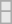<table class=wikitable>
<tr>
</tr>
<tr bgcolor= e8e8e8>
<td></td>
</tr>
<tr>
</tr>
<tr bgcolor= e8e8e8>
<td></td>
</tr>
</table>
